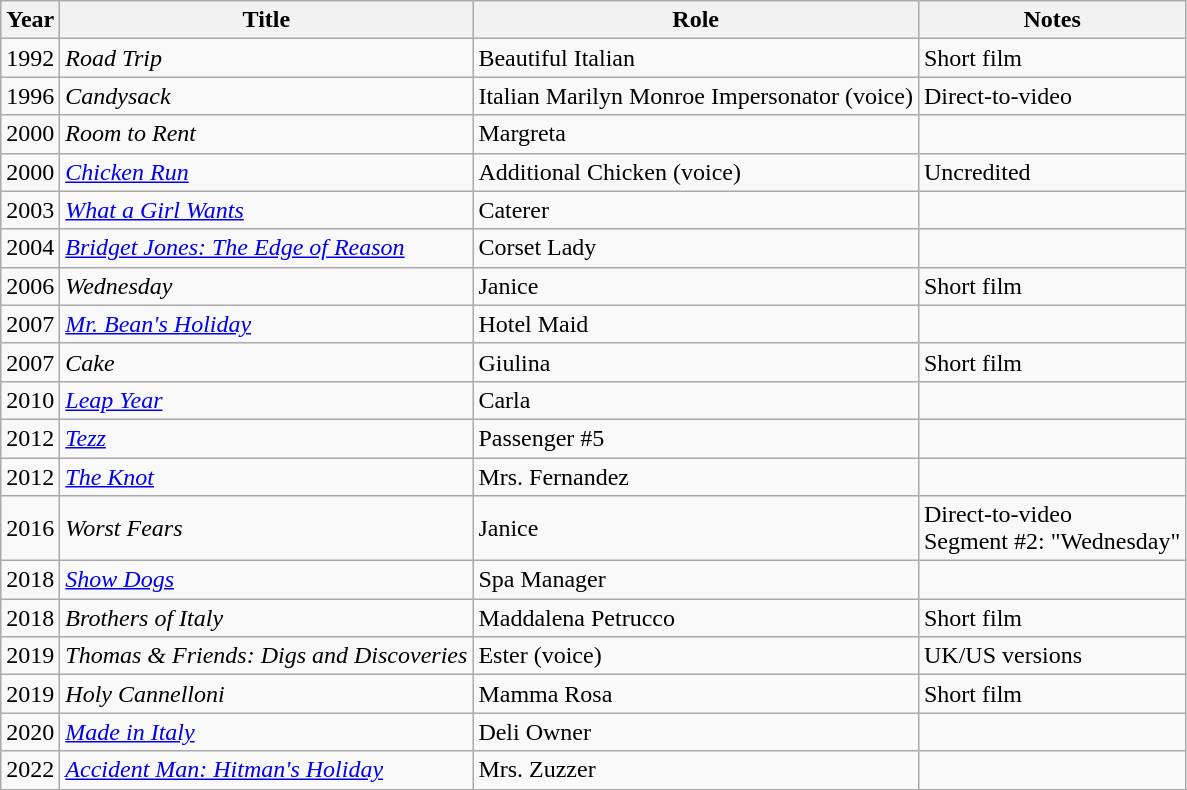<table class="wikitable sortable">
<tr>
<th>Year</th>
<th>Title</th>
<th>Role</th>
<th>Notes</th>
</tr>
<tr>
<td>1992</td>
<td><em>Road Trip</em></td>
<td>Beautiful Italian</td>
<td>Short film</td>
</tr>
<tr>
<td>1996</td>
<td><em>Candysack</em></td>
<td>Italian Marilyn Monroe Impersonator (voice)</td>
<td>Direct-to-video</td>
</tr>
<tr>
<td>2000</td>
<td><em>Room to Rent</em></td>
<td>Margreta</td>
<td></td>
</tr>
<tr>
<td>2000</td>
<td><em><a href='#'>Chicken Run</a></em></td>
<td>Additional Chicken (voice)</td>
<td>Uncredited</td>
</tr>
<tr>
<td>2003</td>
<td><em><a href='#'>What a Girl Wants</a></em></td>
<td>Caterer</td>
<td></td>
</tr>
<tr>
<td>2004</td>
<td><em><a href='#'>Bridget Jones: The Edge of Reason</a></em></td>
<td>Corset Lady</td>
<td></td>
</tr>
<tr>
<td>2006</td>
<td><em>Wednesday</em></td>
<td>Janice</td>
<td>Short film</td>
</tr>
<tr>
<td>2007</td>
<td><em><a href='#'>Mr. Bean's Holiday</a></em></td>
<td>Hotel Maid</td>
<td></td>
</tr>
<tr>
<td>2007</td>
<td><em>Cake</em></td>
<td>Giulina</td>
<td>Short film</td>
</tr>
<tr>
<td>2010</td>
<td><em><a href='#'>Leap Year</a></em></td>
<td>Carla</td>
<td></td>
</tr>
<tr>
<td>2012</td>
<td><em><a href='#'>Tezz</a></em></td>
<td>Passenger #5</td>
<td></td>
</tr>
<tr>
<td>2012</td>
<td><em><a href='#'>The Knot</a></em></td>
<td>Mrs. Fernandez</td>
<td></td>
</tr>
<tr>
<td>2016</td>
<td><em>Worst Fears</em></td>
<td>Janice</td>
<td>Direct-to-video<br>Segment #2: "Wednesday"</td>
</tr>
<tr>
<td>2018</td>
<td><em><a href='#'>Show Dogs</a></em></td>
<td>Spa Manager</td>
<td></td>
</tr>
<tr>
<td>2018</td>
<td><em>Brothers of Italy</em></td>
<td>Maddalena Petrucco</td>
<td>Short film</td>
</tr>
<tr>
<td>2019</td>
<td><em>Thomas & Friends: Digs and Discoveries</em></td>
<td>Ester (voice)</td>
<td>UK/US versions</td>
</tr>
<tr>
<td>2019</td>
<td><em>Holy Cannelloni</em></td>
<td>Mamma Rosa</td>
<td>Short film</td>
</tr>
<tr>
<td>2020</td>
<td><em><a href='#'>Made in Italy</a></em></td>
<td>Deli Owner</td>
<td></td>
</tr>
<tr>
<td>2022</td>
<td><em><a href='#'>Accident Man: Hitman's Holiday</a></em></td>
<td>Mrs. Zuzzer</td>
<td></td>
</tr>
<tr>
</tr>
</table>
